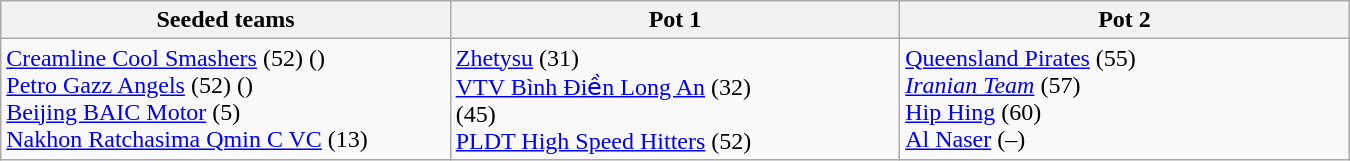<table class="wikitable" width=900>
<tr>
<th width=32%>Seeded teams</th>
<th width=32%>Pot 1</th>
<th width=32%>Pot 2</th>
</tr>
<tr>
<td valign=top> <a href='#'>Creamline Cool Smashers</a> (52) () <br>  <a href='#'>Petro Gazz Angels</a> (52) () <br>  <a href='#'>Beijing BAIC Motor</a> (5) <br>  <a href='#'>Nakhon Ratchasima Qmin C VC</a> (13)</td>
<td valign=top> <a href='#'>Zhetysu</a> (31) <br>  <a href='#'>VTV Bình Điền Long An</a> (32) <br>   (45) <br>  <a href='#'>PLDT High Speed Hitters</a> (52)</td>
<td valign=top> <a href='#'>Queensland Pirates</a> (55) <br>  <em><a href='#'>Iranian Team</a></em> (57) <br>  <a href='#'>Hip Hing</a> (60) <br>  <a href='#'>Al Naser</a> (–)</td>
</tr>
</table>
